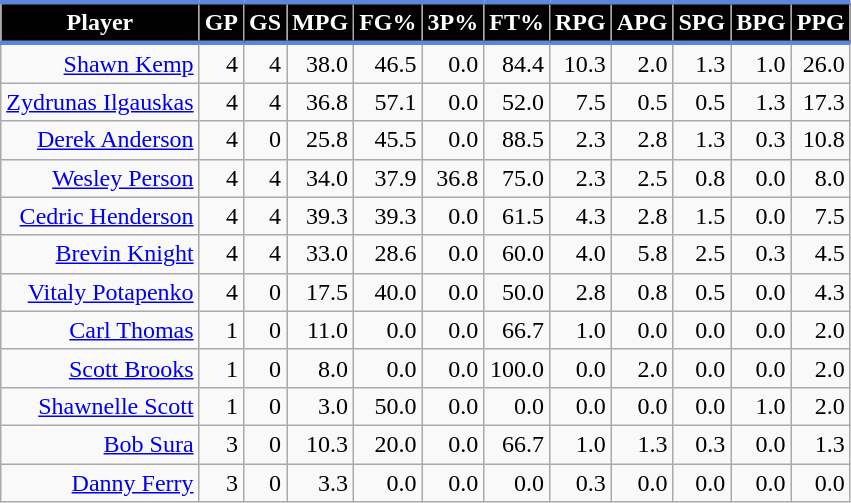<table class="wikitable sortable" style="text-align:right;">
<tr>
<th style="background:#010101; color:#FFFFFF; border-top:#5C88DA 3px solid; border-bottom:#5C88DA 3px solid;">Player</th>
<th style="background:#010101; color:#FFFFFF; border-top:#5C88DA 3px solid; border-bottom:#5C88DA 3px solid;">GP</th>
<th style="background:#010101; color:#FFFFFF; border-top:#5C88DA 3px solid; border-bottom:#5C88DA 3px solid;">GS</th>
<th style="background:#010101; color:#FFFFFF; border-top:#5C88DA 3px solid; border-bottom:#5C88DA 3px solid;">MPG</th>
<th style="background:#010101; color:#FFFFFF; border-top:#5C88DA 3px solid; border-bottom:#5C88DA 3px solid;">FG%</th>
<th style="background:#010101; color:#FFFFFF; border-top:#5C88DA 3px solid; border-bottom:#5C88DA 3px solid;">3P%</th>
<th style="background:#010101; color:#FFFFFF; border-top:#5C88DA 3px solid; border-bottom:#5C88DA 3px solid;">FT%</th>
<th style="background:#010101; color:#FFFFFF; border-top:#5C88DA 3px solid; border-bottom:#5C88DA 3px solid;">RPG</th>
<th style="background:#010101; color:#FFFFFF; border-top:#5C88DA 3px solid; border-bottom:#5C88DA 3px solid;">APG</th>
<th style="background:#010101; color:#FFFFFF; border-top:#5C88DA 3px solid; border-bottom:#5C88DA 3px solid;">SPG</th>
<th style="background:#010101; color:#FFFFFF; border-top:#5C88DA 3px solid; border-bottom:#5C88DA 3px solid;">BPG</th>
<th style="background:#010101; color:#FFFFFF; border-top:#5C88DA 3px solid; border-bottom:#5C88DA 3px solid;">PPG</th>
</tr>
<tr>
<td><a href='#'>Shawn Kemp</a></td>
<td>4</td>
<td>4</td>
<td>38.0</td>
<td>46.5</td>
<td>0.0</td>
<td>84.4</td>
<td>10.3</td>
<td>2.0</td>
<td>1.3</td>
<td>1.0</td>
<td>26.0</td>
</tr>
<tr>
<td><a href='#'>Zydrunas Ilgauskas</a></td>
<td>4</td>
<td>4</td>
<td>36.8</td>
<td>57.1</td>
<td>0.0</td>
<td>52.0</td>
<td>7.5</td>
<td>0.5</td>
<td>0.5</td>
<td>1.3</td>
<td>17.3</td>
</tr>
<tr>
<td><a href='#'>Derek Anderson</a></td>
<td>4</td>
<td>0</td>
<td>25.8</td>
<td>45.5</td>
<td>0.0</td>
<td>88.5</td>
<td>2.3</td>
<td>2.8</td>
<td>1.3</td>
<td>0.3</td>
<td>10.8</td>
</tr>
<tr>
<td><a href='#'>Wesley Person</a></td>
<td>4</td>
<td>4</td>
<td>34.0</td>
<td>37.9</td>
<td>36.8</td>
<td>75.0</td>
<td>2.3</td>
<td>2.5</td>
<td>0.8</td>
<td>0.0</td>
<td>8.0</td>
</tr>
<tr>
<td><a href='#'>Cedric Henderson</a></td>
<td>4</td>
<td>4</td>
<td>39.3</td>
<td>39.3</td>
<td>0.0</td>
<td>61.5</td>
<td>4.3</td>
<td>2.8</td>
<td>1.5</td>
<td>0.0</td>
<td>7.5</td>
</tr>
<tr>
<td><a href='#'>Brevin Knight</a></td>
<td>4</td>
<td>4</td>
<td>33.0</td>
<td>28.6</td>
<td>0.0</td>
<td>60.0</td>
<td>4.0</td>
<td>5.8</td>
<td>2.5</td>
<td>0.3</td>
<td>4.5</td>
</tr>
<tr>
<td><a href='#'>Vitaly Potapenko</a></td>
<td>4</td>
<td>0</td>
<td>17.5</td>
<td>40.0</td>
<td>0.0</td>
<td>50.0</td>
<td>2.8</td>
<td>0.8</td>
<td>0.5</td>
<td>0.0</td>
<td>4.3</td>
</tr>
<tr>
<td><a href='#'>Carl Thomas</a></td>
<td>1</td>
<td>0</td>
<td>11.0</td>
<td>0.0</td>
<td>0.0</td>
<td>66.7</td>
<td>1.0</td>
<td>0.0</td>
<td>0.0</td>
<td>0.0</td>
<td>2.0</td>
</tr>
<tr>
<td><a href='#'>Scott Brooks</a></td>
<td>1</td>
<td>0</td>
<td>8.0</td>
<td>0.0</td>
<td>0.0</td>
<td>100.0</td>
<td>0.0</td>
<td>2.0</td>
<td>0.0</td>
<td>0.0</td>
<td>2.0</td>
</tr>
<tr>
<td><a href='#'>Shawnelle Scott</a></td>
<td>1</td>
<td>0</td>
<td>3.0</td>
<td>50.0</td>
<td>0.0</td>
<td>0.0</td>
<td>0.0</td>
<td>0.0</td>
<td>0.0</td>
<td>1.0</td>
<td>2.0</td>
</tr>
<tr>
<td><a href='#'>Bob Sura</a></td>
<td>3</td>
<td>0</td>
<td>10.3</td>
<td>20.0</td>
<td>0.0</td>
<td>66.7</td>
<td>1.0</td>
<td>1.3</td>
<td>0.3</td>
<td>0.0</td>
<td>1.3</td>
</tr>
<tr>
<td><a href='#'>Danny Ferry</a></td>
<td>3</td>
<td>0</td>
<td>3.3</td>
<td>0.0</td>
<td>0.0</td>
<td>0.0</td>
<td>0.3</td>
<td>0.0</td>
<td>0.0</td>
<td>0.0</td>
<td>0.0</td>
</tr>
</table>
